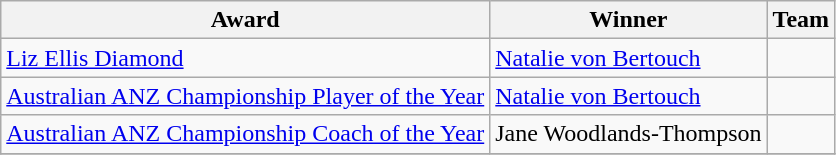<table class="wikitable collapsible">
<tr>
<th>Award</th>
<th>Winner</th>
<th>Team</th>
</tr>
<tr>
<td><a href='#'>Liz Ellis Diamond</a></td>
<td> <a href='#'>Natalie von Bertouch</a></td>
<td></td>
</tr>
<tr>
<td><a href='#'>Australian ANZ Championship Player of the Year</a></td>
<td> <a href='#'>Natalie von Bertouch</a></td>
<td></td>
</tr>
<tr>
<td><a href='#'>Australian ANZ Championship Coach of the Year</a></td>
<td> Jane Woodlands-Thompson</td>
<td></td>
</tr>
<tr>
</tr>
</table>
